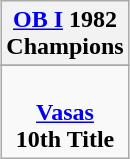<table class="wikitable" style="text-align: center; margin: 0 auto;">
<tr>
<th><a href='#'>OB I</a> 1982<br>Champions</th>
</tr>
<tr>
</tr>
<tr>
<td> <br><strong><a href='#'>Vasas</a></strong><br><strong>10th Title</strong></td>
</tr>
</table>
